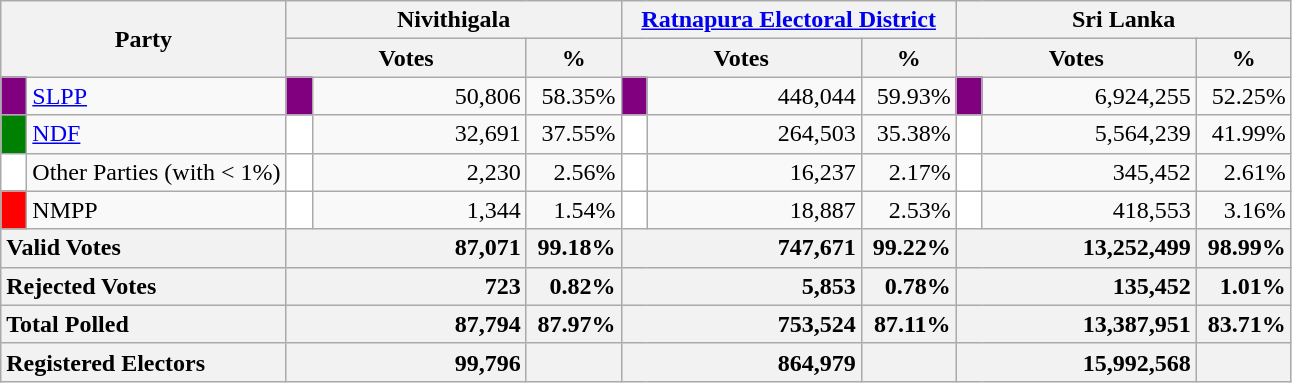<table class="wikitable">
<tr>
<th colspan="2" width="144px"rowspan="2">Party</th>
<th colspan="3" width="216px">Nivithigala</th>
<th colspan="3" width="216px"><a href='#'>Ratnapura Electoral District</a></th>
<th colspan="3" width="216px">Sri Lanka</th>
</tr>
<tr>
<th colspan="2" width="144px">Votes</th>
<th>%</th>
<th colspan="2" width="144px">Votes</th>
<th>%</th>
<th colspan="2" width="144px">Votes</th>
<th>%</th>
</tr>
<tr>
<td style="background-color:purple;" width="10px"></td>
<td style="text-align:left;"><a href='#'>SLPP</a></td>
<td style="background-color:purple;" width="10px"></td>
<td style="text-align:right;">50,806</td>
<td style="text-align:right;">58.35%</td>
<td style="background-color:purple;" width="10px"></td>
<td style="text-align:right;">448,044</td>
<td style="text-align:right;">59.93%</td>
<td style="background-color:purple;" width="10px"></td>
<td style="text-align:right;">6,924,255</td>
<td style="text-align:right;">52.25%</td>
</tr>
<tr>
<td style="background-color:green;" width="10px"></td>
<td style="text-align:left;"><a href='#'>NDF</a></td>
<td style="background-color:white;" width="10px"></td>
<td style="text-align:right;">32,691</td>
<td style="text-align:right;">37.55%</td>
<td style="background-color:white;" width="10px"></td>
<td style="text-align:right;">264,503</td>
<td style="text-align:right;">35.38%</td>
<td style="background-color:white;" width="10px"></td>
<td style="text-align:right;">5,564,239</td>
<td style="text-align:right;">41.99%</td>
</tr>
<tr>
<td style="background-color:white;" width="10px"></td>
<td style="text-align:left;">Other Parties (with < 1%)</td>
<td style="background-color:white;" width="10px"></td>
<td style="text-align:right;">2,230</td>
<td style="text-align:right;">2.56%</td>
<td style="background-color:white;" width="10px"></td>
<td style="text-align:right;">16,237</td>
<td style="text-align:right;">2.17%</td>
<td style="background-color:white;" width="10px"></td>
<td style="text-align:right;">345,452</td>
<td style="text-align:right;">2.61%</td>
</tr>
<tr>
<td style="background-color:red;" width="10px"></td>
<td style="text-align:left;">NMPP</td>
<td style="background-color:white;" width="10px"></td>
<td style="text-align:right;">1,344</td>
<td style="text-align:right;">1.54%</td>
<td style="background-color:white;" width="10px"></td>
<td style="text-align:right;">18,887</td>
<td style="text-align:right;">2.53%</td>
<td style="background-color:white;" width="10px"></td>
<td style="text-align:right;">418,553</td>
<td style="text-align:right;">3.16%</td>
</tr>
<tr>
<th colspan="2" width="144px"style="text-align:left;">Valid Votes</th>
<th style="text-align:right;"colspan="2" width="144px">87,071</th>
<th style="text-align:right;">99.18%</th>
<th style="text-align:right;"colspan="2" width="144px">747,671</th>
<th style="text-align:right;">99.22%</th>
<th style="text-align:right;"colspan="2" width="144px">13,252,499</th>
<th style="text-align:right;">98.99%</th>
</tr>
<tr>
<th colspan="2" width="144px"style="text-align:left;">Rejected Votes</th>
<th style="text-align:right;"colspan="2" width="144px">723</th>
<th style="text-align:right;">0.82%</th>
<th style="text-align:right;"colspan="2" width="144px">5,853</th>
<th style="text-align:right;">0.78%</th>
<th style="text-align:right;"colspan="2" width="144px">135,452</th>
<th style="text-align:right;">1.01%</th>
</tr>
<tr>
<th colspan="2" width="144px"style="text-align:left;">Total Polled</th>
<th style="text-align:right;"colspan="2" width="144px">87,794</th>
<th style="text-align:right;">87.97%</th>
<th style="text-align:right;"colspan="2" width="144px">753,524</th>
<th style="text-align:right;">87.11%</th>
<th style="text-align:right;"colspan="2" width="144px">13,387,951</th>
<th style="text-align:right;">83.71%</th>
</tr>
<tr>
<th colspan="2" width="144px"style="text-align:left;">Registered Electors</th>
<th style="text-align:right;"colspan="2" width="144px">99,796</th>
<th></th>
<th style="text-align:right;"colspan="2" width="144px">864,979</th>
<th></th>
<th style="text-align:right;"colspan="2" width="144px">15,992,568</th>
<th></th>
</tr>
</table>
